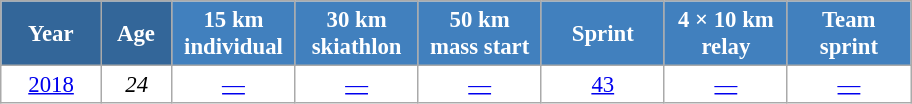<table class="wikitable" style="font-size:95%; text-align:center; border:grey solid 1px; border-collapse:collapse; background:#ffffff;">
<tr>
<th style="background-color:#369; color:white; width:60px;"> Year </th>
<th style="background-color:#369; color:white; width:40px;"> Age </th>
<th style="background-color:#4180be; color:white; width:75px;"> 15 km <br> individual </th>
<th style="background-color:#4180be; color:white; width:75px;"> 30 km <br> skiathlon </th>
<th style="background-color:#4180be; color:white; width:75px;"> 50 km <br> mass start </th>
<th style="background-color:#4180be; color:white; width:75px;"> Sprint </th>
<th style="background-color:#4180be; color:white; width:75px;"> 4 × 10 km <br> relay </th>
<th style="background-color:#4180be; color:white; width:75px;"> Team <br> sprint </th>
</tr>
<tr>
<td><a href='#'>2018</a></td>
<td><em>24</em></td>
<td><a href='#'>—</a></td>
<td><a href='#'>—</a></td>
<td><a href='#'>—</a></td>
<td><a href='#'>43</a></td>
<td><a href='#'>—</a></td>
<td><a href='#'>—</a></td>
</tr>
</table>
